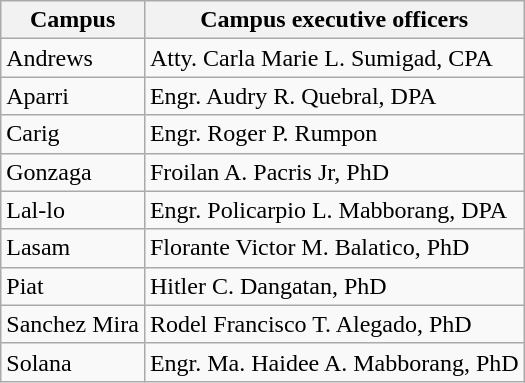<table class="wikitable">
<tr>
<th>Campus</th>
<th>Campus executive officers</th>
</tr>
<tr>
<td>Andrews</td>
<td>Atty. Carla Marie L. Sumigad, CPA</td>
</tr>
<tr>
<td>Aparri</td>
<td>Engr. Audry R. Quebral, DPA</td>
</tr>
<tr>
<td>Carig</td>
<td>Engr. Roger P. Rumpon</td>
</tr>
<tr>
<td>Gonzaga</td>
<td>Froilan A. Pacris Jr, PhD</td>
</tr>
<tr>
<td>Lal-lo</td>
<td>Engr. Policarpio L. Mabborang, DPA</td>
</tr>
<tr>
<td>Lasam</td>
<td>Florante Victor M. Balatico, PhD</td>
</tr>
<tr>
<td>Piat</td>
<td>Hitler C. Dangatan, PhD</td>
</tr>
<tr>
<td>Sanchez Mira</td>
<td>Rodel Francisco T. Alegado, PhD</td>
</tr>
<tr>
<td>Solana</td>
<td>Engr. Ma. Haidee A. Mabborang, PhD</td>
</tr>
</table>
